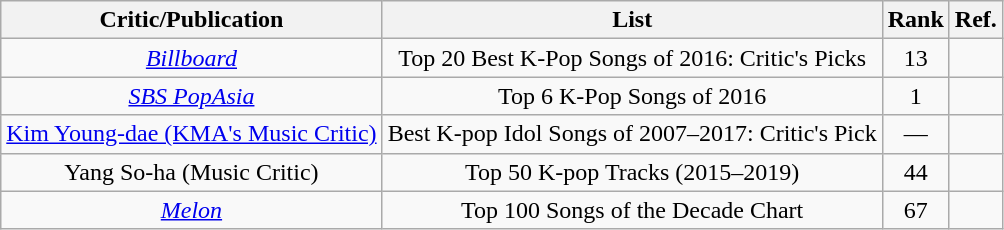<table class="wikitable" style="text-align:center">
<tr>
<th>Critic/Publication</th>
<th>List</th>
<th>Rank</th>
<th>Ref.</th>
</tr>
<tr>
<td align="center"><em><a href='#'>Billboard</a></em></td>
<td align="center">Top 20 Best K-Pop Songs of 2016: Critic's Picks</td>
<td align="center">13</td>
<td></td>
</tr>
<tr>
<td align="center"><em> <a href='#'>SBS PopAsia</a></em></td>
<td align="center">Top 6 K-Pop Songs of 2016</td>
<td align="center">1</td>
<td align="center"></td>
</tr>
<tr>
<td align="center"><a href='#'>Kim Young-dae (KMA's Music Critic)</a></td>
<td align="center">Best K-pop Idol Songs of 2007–2017: Critic's Pick</td>
<td align="center">—</td>
<td align="center"></td>
</tr>
<tr>
<td align="center">Yang So-ha (Music Critic)</td>
<td align="center">Top 50 K-pop Tracks (2015–2019)</td>
<td align="center">44</td>
<td align="center"></td>
</tr>
<tr>
<td><em><a href='#'>Melon</a></em></td>
<td>Top 100 Songs of the Decade Chart</td>
<td>67</td>
<td></td>
</tr>
</table>
